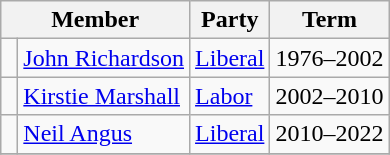<table class="wikitable">
<tr>
<th colspan="2">Member</th>
<th>Party</th>
<th>Term</th>
</tr>
<tr>
<td> </td>
<td><a href='#'>John Richardson</a></td>
<td><a href='#'>Liberal</a></td>
<td>1976–2002</td>
</tr>
<tr>
<td> </td>
<td><a href='#'>Kirstie Marshall</a></td>
<td><a href='#'>Labor</a></td>
<td>2002–2010</td>
</tr>
<tr>
<td> </td>
<td><a href='#'>Neil Angus</a></td>
<td><a href='#'>Liberal</a></td>
<td>2010–2022</td>
</tr>
<tr>
</tr>
</table>
